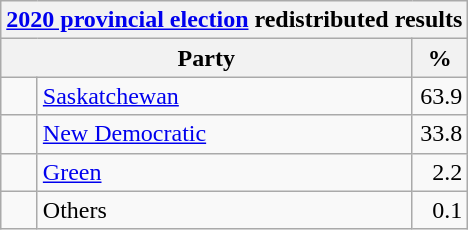<table class="wikitable">
<tr>
<th colspan="4"><a href='#'>2020 provincial election</a> redistributed results</th>
</tr>
<tr>
<th bgcolor="#DDDDFF" width="130px" colspan="2">Party</th>
<th bgcolor="#DDDDFF" width="30px">%</th>
</tr>
<tr>
<td> </td>
<td><a href='#'>Saskatchewan</a></td>
<td align=right>63.9</td>
</tr>
<tr>
<td> </td>
<td><a href='#'>New Democratic</a></td>
<td align=right>33.8</td>
</tr>
<tr>
<td> </td>
<td><a href='#'>Green</a></td>
<td align=right>2.2</td>
</tr>
<tr>
<td> </td>
<td>Others</td>
<td align=right>0.1</td>
</tr>
</table>
